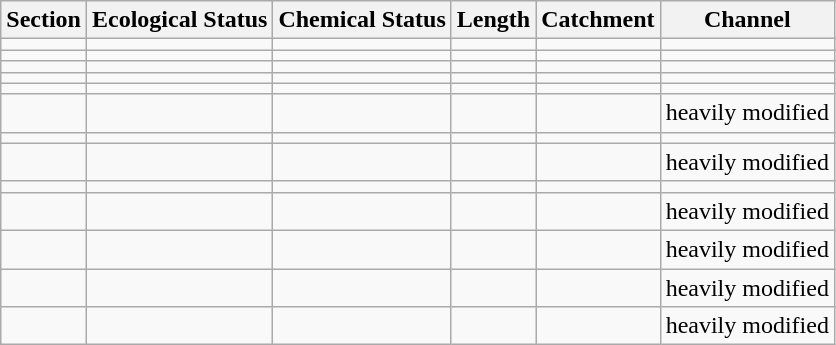<table class="wikitable">
<tr>
<th>Section</th>
<th>Ecological Status</th>
<th>Chemical Status</th>
<th>Length</th>
<th>Catchment</th>
<th>Channel</th>
</tr>
<tr>
<td></td>
<td></td>
<td></td>
<td></td>
<td></td>
<td></td>
</tr>
<tr>
<td></td>
<td></td>
<td></td>
<td></td>
<td></td>
<td></td>
</tr>
<tr>
<td></td>
<td></td>
<td></td>
<td></td>
<td></td>
<td></td>
</tr>
<tr>
<td></td>
<td></td>
<td></td>
<td></td>
<td></td>
<td></td>
</tr>
<tr>
<td></td>
<td></td>
<td></td>
<td></td>
<td></td>
<td></td>
</tr>
<tr>
<td></td>
<td></td>
<td></td>
<td></td>
<td></td>
<td>heavily modified</td>
</tr>
<tr>
<td></td>
<td></td>
<td></td>
<td></td>
<td></td>
<td></td>
</tr>
<tr>
<td></td>
<td></td>
<td></td>
<td></td>
<td></td>
<td>heavily modified</td>
</tr>
<tr>
<td></td>
<td></td>
<td></td>
<td></td>
<td></td>
<td></td>
</tr>
<tr>
<td></td>
<td></td>
<td></td>
<td></td>
<td></td>
<td>heavily modified</td>
</tr>
<tr>
<td></td>
<td></td>
<td></td>
<td></td>
<td></td>
<td>heavily modified</td>
</tr>
<tr>
<td></td>
<td></td>
<td></td>
<td></td>
<td></td>
<td>heavily modified</td>
</tr>
<tr>
<td></td>
<td></td>
<td></td>
<td></td>
<td></td>
<td>heavily modified</td>
</tr>
</table>
